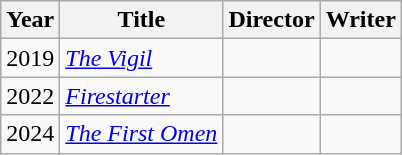<table class="wikitable">
<tr>
<th>Year</th>
<th>Title</th>
<th>Director</th>
<th>Writer</th>
</tr>
<tr>
<td>2019</td>
<td><em><a href='#'>The Vigil</a></em></td>
<td></td>
<td></td>
</tr>
<tr>
<td>2022</td>
<td><em><a href='#'>Firestarter</a></em></td>
<td></td>
<td></td>
</tr>
<tr>
<td>2024</td>
<td><em><a href='#'>The First Omen</a></em></td>
<td></td>
<td></td>
</tr>
</table>
